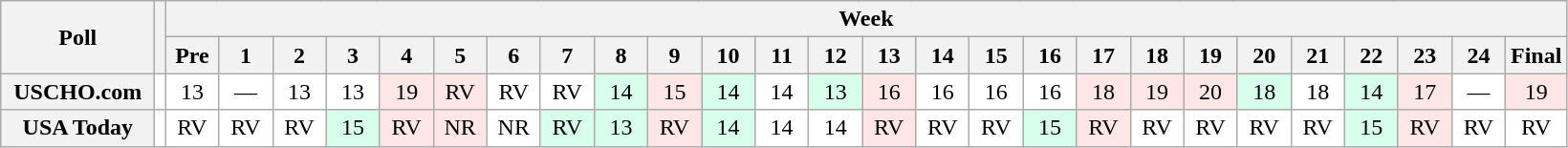<table class="wikitable" style="white-space:nowrap;">
<tr>
<th scope="col" width="100" rowspan="2">Poll</th>
<th rowspan="2"></th>
<th colspan="27">Week</th>
</tr>
<tr>
<th scope="col" width="30">Pre</th>
<th scope="col" width="30">1</th>
<th scope="col" width="30">2</th>
<th scope="col" width="30">3</th>
<th scope="col" width="30">4</th>
<th scope="col" width="30">5</th>
<th scope="col" width="30">6</th>
<th scope="col" width="30">7</th>
<th scope="col" width="30">8</th>
<th scope="col" width="30">9</th>
<th scope="col" width="30">10</th>
<th scope="col" width="30">11</th>
<th scope="col" width="30">12</th>
<th scope="col" width="30">13</th>
<th scope="col" width="30">14</th>
<th scope="col" width="30">15</th>
<th scope="col" width="30">16</th>
<th scope="col" width="30">17</th>
<th scope="col" width="30">18</th>
<th scope="col" width="30">19</th>
<th scope="col" width="30">20</th>
<th scope="col" width="30">21</th>
<th scope="col" width="30">22</th>
<th scope="col" width="30">23</th>
<th scope="col" width="30">24</th>
<th scope="col" width="30">Final</th>
</tr>
<tr style="text-align:center;">
<th>USCHO.com</th>
<td bgcolor=FFFFFF></td>
<td bgcolor=FFFFFF>13</td>
<td bgcolor=FFFFFF>—</td>
<td bgcolor=FFFFFF>13</td>
<td bgcolor=FFFFFF>13</td>
<td bgcolor=FFE6E6>19</td>
<td bgcolor=FFE6E6>RV</td>
<td bgcolor=FFFFFF>RV</td>
<td bgcolor=FFFFFF>RV</td>
<td bgcolor=D8FFEB>14</td>
<td bgcolor=FFE6E6>15</td>
<td bgcolor=D8FFEB>14</td>
<td bgcolor=FFFFFF>14</td>
<td bgcolor=D8FFEB>13</td>
<td bgcolor=FFE6E6>16</td>
<td bgcolor=FFFFFF>16</td>
<td bgcolor=FFFFFF>16</td>
<td bgcolor=FFFFFF>16</td>
<td bgcolor=FFE6E6>18</td>
<td bgcolor=FFE6E6>19</td>
<td bgcolor=FFE6E6>20</td>
<td bgcolor=D8FFEB>18</td>
<td bgcolor=FFFFFF>18</td>
<td bgcolor=D8FFEB>14</td>
<td bgcolor=FFE6E6>17</td>
<td bgcolor=FFFFFF>—</td>
<td bgcolor=FFE6E6>19</td>
</tr>
<tr style="text-align:center;">
<th>USA Today</th>
<td bgcolor=FFFFFF></td>
<td bgcolor=FFFFFF>RV</td>
<td bgcolor=FFFFFF>RV</td>
<td bgcolor=FFFFFF>RV</td>
<td bgcolor=D8FFEB>15</td>
<td bgcolor=FFE6E6>RV</td>
<td bgcolor=FFE6E6>NR</td>
<td bgcolor=FFFFFF>NR</td>
<td bgcolor=D8FFEB>RV</td>
<td bgcolor=D8FFEB>13</td>
<td bgcolor=FFE6E6>RV</td>
<td bgcolor=D8FFEB>14</td>
<td bgcolor=FFFFFF>14</td>
<td bgcolor=FFFFFF>14</td>
<td bgcolor=FFE6E6>RV</td>
<td bgcolor=FFFFFF>RV</td>
<td bgcolor=FFFFFF>RV</td>
<td bgcolor=D8FFEB>15</td>
<td bgcolor=FFE6E6>RV</td>
<td bgcolor=FFFFFF>RV</td>
<td bgcolor=FFFFFF>RV</td>
<td bgcolor=FFFFFF>RV</td>
<td bgcolor=FFFFFF>RV</td>
<td bgcolor=D8FFEB>15</td>
<td bgcolor=FFE6E6>RV</td>
<td bgcolor=FFFFFF>RV</td>
<td bgcolor=FFFFFF>RV</td>
</tr>
</table>
